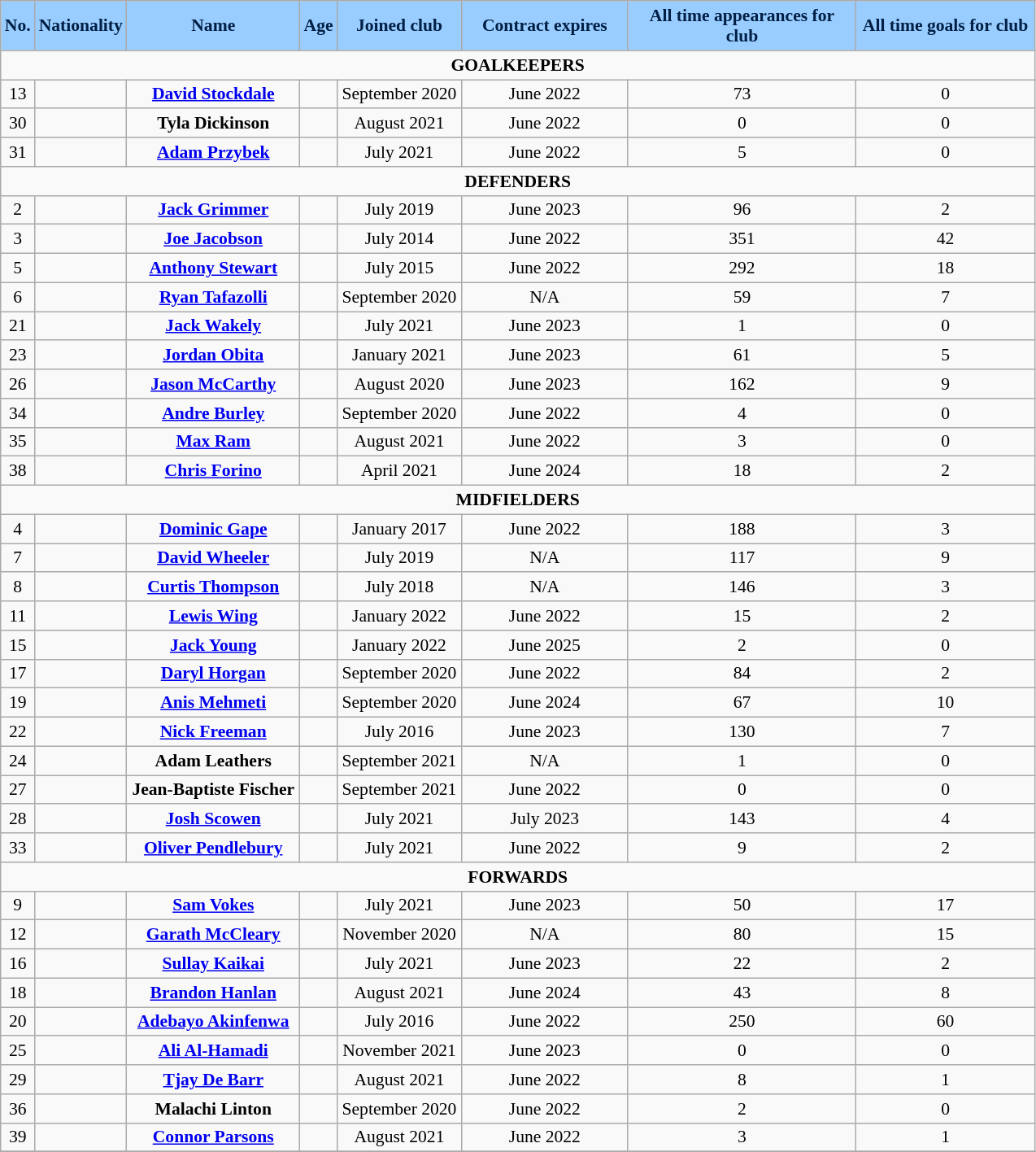<table class="wikitable"  style="text-align:center; font-size:90%; ">
<tr>
<th style="background:#99CCFF; color:#001F44; width:5px;">No.</th>
<th style="background:#99CCFF; color:#001F44; width:40px;">Nationality</th>
<th style="background:#99CCFF; color:#001F44; width:135px;">Name</th>
<th style="background:#99CCFF; color:#001F44; width:5px;">Age</th>
<th style="background:#99CCFF; color:#001F44; width:95px;">Joined club </th>
<th style="background:#99CCFF; color:#001F44; width:130px;">Contract expires  </th>
<th style="background:#99CCFF; color:#001F44; width:180px;">All time appearances for club</th>
<th style="background:#99CCFF; color:#001F44; width:140px;">All time goals for club</th>
</tr>
<tr>
<td colspan="8"><strong>GOALKEEPERS</strong></td>
</tr>
<tr>
<td>13</td>
<td></td>
<td><strong><a href='#'>David Stockdale</a></strong></td>
<td></td>
<td>September 2020</td>
<td>June 2022</td>
<td>73</td>
<td>0</td>
</tr>
<tr>
<td>30</td>
<td></td>
<td><strong>Tyla Dickinson</strong></td>
<td></td>
<td>August 2021</td>
<td>June 2022</td>
<td>0</td>
<td>0</td>
</tr>
<tr>
<td>31</td>
<td></td>
<td><strong><a href='#'>Adam Przybek</a></strong></td>
<td></td>
<td>July 2021</td>
<td>June 2022</td>
<td>5</td>
<td>0</td>
</tr>
<tr>
<td colspan="8"><strong>DEFENDERS</strong></td>
</tr>
<tr>
<td>2</td>
<td></td>
<td><strong><a href='#'>Jack Grimmer</a></strong></td>
<td></td>
<td>July 2019</td>
<td>June 2023</td>
<td>96</td>
<td>2</td>
</tr>
<tr>
<td>3</td>
<td></td>
<td><strong><a href='#'>Joe Jacobson</a></strong></td>
<td></td>
<td>July 2014</td>
<td>June 2022</td>
<td>351</td>
<td>42</td>
</tr>
<tr>
<td>5</td>
<td></td>
<td><strong><a href='#'>Anthony Stewart</a></strong></td>
<td></td>
<td>July 2015</td>
<td>June 2022</td>
<td>292</td>
<td>18</td>
</tr>
<tr>
<td>6</td>
<td></td>
<td><strong><a href='#'>Ryan Tafazolli</a></strong></td>
<td></td>
<td>September 2020</td>
<td>N/A</td>
<td>59</td>
<td>7</td>
</tr>
<tr>
<td>21</td>
<td></td>
<td><strong><a href='#'>Jack Wakely</a></strong></td>
<td></td>
<td>July 2021</td>
<td>June 2023</td>
<td>1</td>
<td>0</td>
</tr>
<tr>
<td>23</td>
<td></td>
<td><strong><a href='#'>Jordan Obita</a></strong></td>
<td></td>
<td>January 2021</td>
<td>June 2023</td>
<td>61</td>
<td>5</td>
</tr>
<tr>
<td>26</td>
<td></td>
<td><strong><a href='#'>Jason McCarthy</a></strong></td>
<td></td>
<td>August 2020</td>
<td>June 2023</td>
<td>162</td>
<td>9</td>
</tr>
<tr>
<td>34</td>
<td></td>
<td><strong><a href='#'>Andre Burley</a></strong></td>
<td></td>
<td>September 2020</td>
<td>June 2022</td>
<td>4</td>
<td>0</td>
</tr>
<tr>
<td>35</td>
<td></td>
<td><strong><a href='#'>Max Ram</a></strong></td>
<td></td>
<td>August 2021</td>
<td>June 2022</td>
<td>3</td>
<td>0</td>
</tr>
<tr>
<td>38</td>
<td></td>
<td><strong><a href='#'>Chris Forino</a></strong></td>
<td></td>
<td>April 2021</td>
<td>June 2024</td>
<td>18</td>
<td>2</td>
</tr>
<tr>
<td colspan="8"><strong>MIDFIELDERS</strong></td>
</tr>
<tr>
<td>4</td>
<td></td>
<td><strong><a href='#'>Dominic Gape</a></strong></td>
<td></td>
<td>January 2017</td>
<td>June 2022</td>
<td>188</td>
<td>3</td>
</tr>
<tr>
<td>7</td>
<td></td>
<td><strong><a href='#'>David Wheeler</a></strong></td>
<td></td>
<td>July 2019</td>
<td>N/A</td>
<td>117</td>
<td>9</td>
</tr>
<tr>
<td>8</td>
<td></td>
<td><strong><a href='#'>Curtis Thompson</a></strong></td>
<td></td>
<td>July 2018</td>
<td>N/A</td>
<td>146</td>
<td>3</td>
</tr>
<tr>
<td>11</td>
<td></td>
<td><strong><a href='#'>Lewis Wing</a></strong></td>
<td></td>
<td>January 2022</td>
<td>June 2022</td>
<td>15</td>
<td>2</td>
</tr>
<tr>
<td>15</td>
<td></td>
<td><strong><a href='#'>Jack Young</a></strong></td>
<td></td>
<td>January 2022</td>
<td>June 2025</td>
<td>2</td>
<td>0</td>
</tr>
<tr>
<td>17</td>
<td></td>
<td><strong><a href='#'>Daryl Horgan</a></strong></td>
<td></td>
<td>September 2020</td>
<td>June 2022</td>
<td>84</td>
<td>2</td>
</tr>
<tr>
<td>19</td>
<td></td>
<td><strong><a href='#'>Anis Mehmeti</a></strong></td>
<td></td>
<td>September 2020</td>
<td>June 2024</td>
<td>67</td>
<td>10</td>
</tr>
<tr>
<td>22</td>
<td></td>
<td><strong><a href='#'>Nick Freeman</a></strong></td>
<td></td>
<td>July 2016</td>
<td>June 2023</td>
<td>130</td>
<td>7</td>
</tr>
<tr>
<td>24</td>
<td></td>
<td><strong>Adam Leathers</strong></td>
<td></td>
<td>September 2021</td>
<td>N/A</td>
<td>1</td>
<td>0</td>
</tr>
<tr>
<td>27</td>
<td></td>
<td><strong>Jean-Baptiste Fischer</strong></td>
<td></td>
<td>September 2021</td>
<td>June 2022</td>
<td>0</td>
<td>0</td>
</tr>
<tr>
<td>28</td>
<td></td>
<td><strong><a href='#'>Josh Scowen</a></strong></td>
<td></td>
<td>July 2021</td>
<td>July 2023</td>
<td>143</td>
<td>4</td>
</tr>
<tr>
<td>33</td>
<td></td>
<td><strong><a href='#'>Oliver Pendlebury</a></strong></td>
<td></td>
<td>July 2021</td>
<td>June 2022</td>
<td>9</td>
<td>2</td>
</tr>
<tr>
<td colspan="8"><strong>FORWARDS</strong></td>
</tr>
<tr>
<td>9</td>
<td></td>
<td><strong><a href='#'>Sam Vokes</a></strong></td>
<td></td>
<td>July 2021</td>
<td>June 2023</td>
<td>50</td>
<td>17</td>
</tr>
<tr>
<td>12</td>
<td></td>
<td><strong><a href='#'>Garath McCleary</a></strong></td>
<td></td>
<td>November 2020</td>
<td>N/A</td>
<td>80</td>
<td>15</td>
</tr>
<tr>
<td>16</td>
<td></td>
<td><strong><a href='#'>Sullay Kaikai</a></strong></td>
<td></td>
<td>July 2021</td>
<td>June 2023</td>
<td>22</td>
<td>2</td>
</tr>
<tr>
<td>18</td>
<td></td>
<td><strong><a href='#'>Brandon Hanlan</a></strong></td>
<td></td>
<td>August 2021</td>
<td>June 2024</td>
<td>43</td>
<td>8</td>
</tr>
<tr>
<td>20</td>
<td></td>
<td><strong><a href='#'>Adebayo Akinfenwa</a></strong></td>
<td></td>
<td>July 2016</td>
<td>June 2022</td>
<td>250</td>
<td>60</td>
</tr>
<tr>
<td>25</td>
<td></td>
<td><strong><a href='#'>Ali Al-Hamadi</a></strong></td>
<td></td>
<td>November 2021</td>
<td>June 2023</td>
<td>0</td>
<td>0</td>
</tr>
<tr>
<td>29</td>
<td></td>
<td><strong><a href='#'>Tjay De Barr</a></strong></td>
<td></td>
<td>August 2021</td>
<td>June 2022</td>
<td>8</td>
<td>1</td>
</tr>
<tr>
<td>36</td>
<td></td>
<td><strong>Malachi Linton</strong></td>
<td></td>
<td>September 2020</td>
<td>June 2022</td>
<td>2</td>
<td>0</td>
</tr>
<tr>
<td>39</td>
<td></td>
<td><strong><a href='#'>Connor Parsons</a></strong></td>
<td></td>
<td>August 2021</td>
<td>June 2022</td>
<td>3</td>
<td>1</td>
</tr>
<tr>
</tr>
</table>
